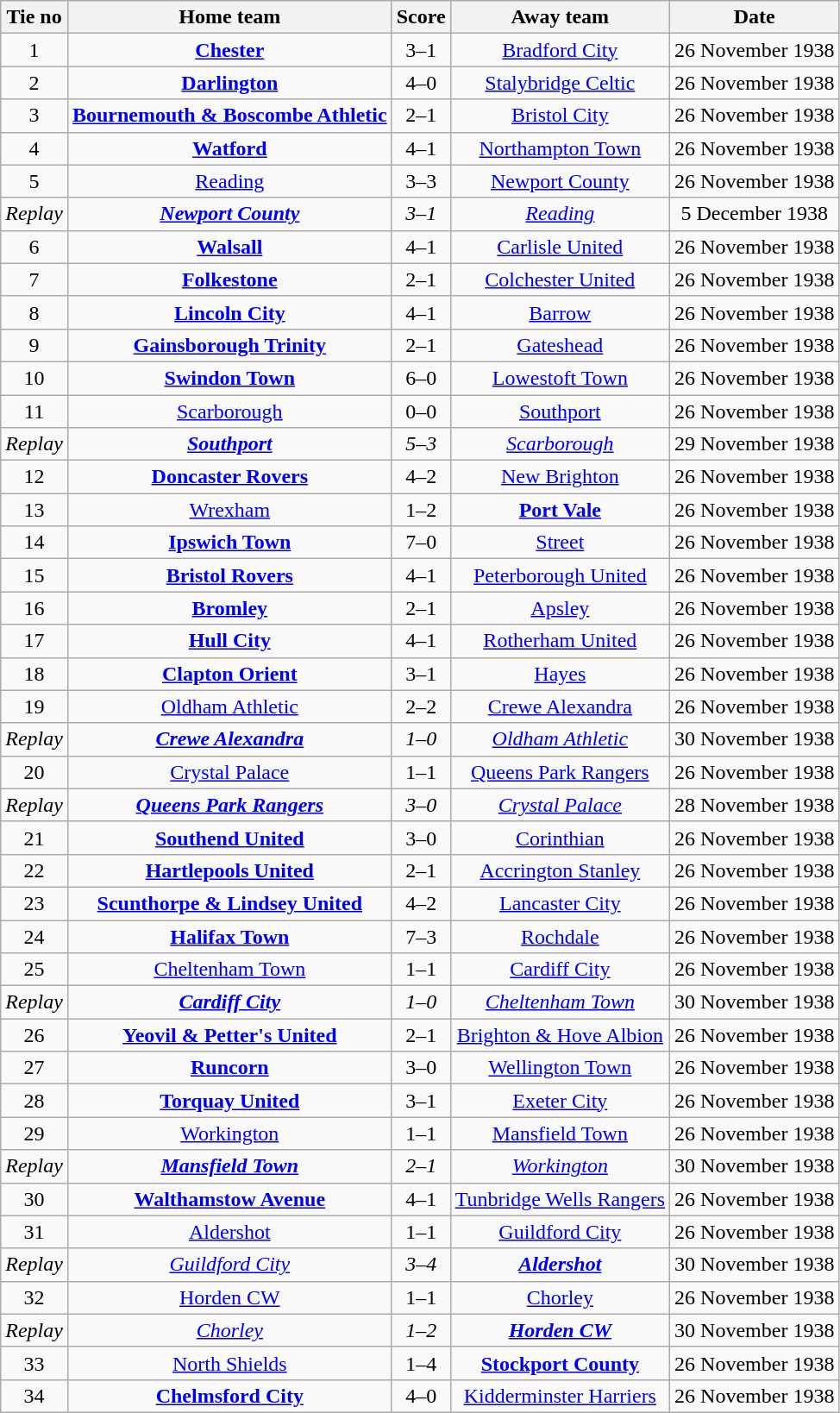<table class="wikitable" style="text-align: center">
<tr>
<th>Tie no</th>
<th>Home team</th>
<th>Score</th>
<th>Away team</th>
<th>Date</th>
</tr>
<tr>
<td>1</td>
<td><strong><a href='#'>Chester</a></strong></td>
<td>3–1</td>
<td><a href='#'>Bradford City</a></td>
<td>26 November 1938</td>
</tr>
<tr>
<td>2</td>
<td><strong><a href='#'>Darlington</a></strong></td>
<td>4–0</td>
<td><a href='#'>Stalybridge Celtic</a></td>
<td>26 November 1938</td>
</tr>
<tr>
<td>3</td>
<td><strong><a href='#'>Bournemouth & Boscombe Athletic</a></strong></td>
<td>2–1</td>
<td><a href='#'>Bristol City</a></td>
<td>26 November 1938</td>
</tr>
<tr>
<td>4</td>
<td><strong><a href='#'>Watford</a></strong></td>
<td>4–1</td>
<td><a href='#'>Northampton Town</a></td>
<td>26 November 1938</td>
</tr>
<tr>
<td>5</td>
<td><a href='#'>Reading</a></td>
<td>3–3</td>
<td><a href='#'>Newport County</a></td>
<td>26 November 1938</td>
</tr>
<tr>
<td><em>Replay</em></td>
<td><strong><em><a href='#'>Newport County</a></em></strong></td>
<td><em>3–1</em></td>
<td><em><a href='#'>Reading</a></em></td>
<td>5 December 1938</td>
</tr>
<tr>
<td>6</td>
<td><strong><a href='#'>Walsall</a></strong></td>
<td>4–1</td>
<td><a href='#'>Carlisle United</a></td>
<td>26 November 1938</td>
</tr>
<tr>
<td>7</td>
<td><strong><a href='#'>Folkestone</a></strong></td>
<td>2–1</td>
<td><a href='#'>Colchester United</a></td>
<td>26 November 1938</td>
</tr>
<tr>
<td>8</td>
<td><strong><a href='#'>Lincoln City</a></strong></td>
<td>4–1</td>
<td><a href='#'>Barrow</a></td>
<td>26 November 1938</td>
</tr>
<tr>
<td>9</td>
<td><strong><a href='#'>Gainsborough Trinity</a></strong></td>
<td>2–1</td>
<td><a href='#'>Gateshead</a></td>
<td>26 November 1938</td>
</tr>
<tr>
<td>10</td>
<td><strong><a href='#'>Swindon Town</a></strong></td>
<td>6–0</td>
<td><a href='#'>Lowestoft Town</a></td>
<td>26 November 1938</td>
</tr>
<tr>
<td>11</td>
<td><a href='#'>Scarborough</a></td>
<td>0–0</td>
<td><a href='#'>Southport</a></td>
<td>26 November 1938</td>
</tr>
<tr>
<td><em>Replay</em></td>
<td><strong><em><a href='#'>Southport</a></em></strong></td>
<td><em>5–3</em></td>
<td><em><a href='#'>Scarborough</a></em></td>
<td>29 November 1938</td>
</tr>
<tr>
<td>12</td>
<td><strong><a href='#'>Doncaster Rovers</a></strong></td>
<td>4–2</td>
<td><a href='#'>New Brighton</a></td>
<td>26 November 1938</td>
</tr>
<tr>
<td>13</td>
<td><a href='#'>Wrexham</a></td>
<td>1–2</td>
<td><strong><a href='#'>Port Vale</a></strong></td>
<td>26 November 1938</td>
</tr>
<tr>
<td>14</td>
<td><strong><a href='#'>Ipswich Town</a></strong></td>
<td>7–0</td>
<td><a href='#'>Street</a></td>
<td>26 November 1938</td>
</tr>
<tr>
<td>15</td>
<td><strong><a href='#'>Bristol Rovers</a></strong></td>
<td>4–1</td>
<td><a href='#'>Peterborough United</a></td>
<td>26 November 1938</td>
</tr>
<tr>
<td>16</td>
<td><strong><a href='#'>Bromley</a></strong></td>
<td>2–1</td>
<td><a href='#'>Apsley</a></td>
<td>26 November 1938</td>
</tr>
<tr>
<td>17</td>
<td><strong><a href='#'>Hull City</a></strong></td>
<td>4–1</td>
<td><a href='#'>Rotherham United</a></td>
<td>26 November 1938</td>
</tr>
<tr>
<td>18</td>
<td><strong><a href='#'>Clapton Orient</a></strong></td>
<td>3–1</td>
<td><a href='#'>Hayes</a></td>
<td>26 November 1938</td>
</tr>
<tr>
<td>19</td>
<td><a href='#'>Oldham Athletic</a></td>
<td>2–2</td>
<td><a href='#'>Crewe Alexandra</a></td>
<td>26 November 1938</td>
</tr>
<tr>
<td><em>Replay</em></td>
<td><strong><em><a href='#'>Crewe Alexandra</a></em></strong></td>
<td><em>1–0</em></td>
<td><em><a href='#'>Oldham Athletic</a></em></td>
<td>30 November 1938</td>
</tr>
<tr>
<td>20</td>
<td><a href='#'>Crystal Palace</a></td>
<td>1–1</td>
<td><a href='#'>Queens Park Rangers</a></td>
<td>26 November 1938</td>
</tr>
<tr>
<td><em>Replay</em></td>
<td><strong><em><a href='#'>Queens Park Rangers</a></em></strong></td>
<td><em>3–0</em></td>
<td><em><a href='#'>Crystal Palace</a></em></td>
<td>28 November 1938</td>
</tr>
<tr>
<td>21</td>
<td><strong><a href='#'>Southend United</a></strong></td>
<td>3–0</td>
<td><a href='#'>Corinthian</a></td>
<td>26 November 1938</td>
</tr>
<tr>
<td>22</td>
<td><strong><a href='#'>Hartlepools United</a></strong></td>
<td>2–1</td>
<td><a href='#'>Accrington Stanley</a></td>
<td>26 November 1938</td>
</tr>
<tr>
<td>23</td>
<td><strong><a href='#'>Scunthorpe & Lindsey United</a></strong></td>
<td>4–2</td>
<td><a href='#'>Lancaster City</a></td>
<td>26 November 1938</td>
</tr>
<tr>
<td>24</td>
<td><strong><a href='#'>Halifax Town</a></strong></td>
<td>7–3</td>
<td><a href='#'>Rochdale</a></td>
<td>26 November 1938</td>
</tr>
<tr>
<td>25</td>
<td><a href='#'>Cheltenham Town</a></td>
<td>1–1</td>
<td><a href='#'>Cardiff City</a></td>
<td>26 November 1938</td>
</tr>
<tr>
<td><em>Replay</em></td>
<td><strong><em><a href='#'>Cardiff City</a></em></strong></td>
<td><em>1–0</em></td>
<td><em><a href='#'>Cheltenham Town</a></em></td>
<td>30 November 1938</td>
</tr>
<tr>
<td>26</td>
<td><strong><a href='#'>Yeovil & Petter's United</a></strong></td>
<td>2–1</td>
<td><a href='#'>Brighton & Hove Albion</a></td>
<td>26 November 1938</td>
</tr>
<tr>
<td>27</td>
<td><strong><a href='#'>Runcorn</a></strong></td>
<td>3–0</td>
<td><a href='#'>Wellington Town</a></td>
<td>26 November 1938</td>
</tr>
<tr>
<td>28</td>
<td><strong><a href='#'>Torquay United</a></strong></td>
<td>3–1</td>
<td><a href='#'>Exeter City</a></td>
<td>26 November 1938</td>
</tr>
<tr>
<td>29</td>
<td><a href='#'>Workington</a></td>
<td>1–1</td>
<td><a href='#'>Mansfield Town</a></td>
<td>26 November 1938</td>
</tr>
<tr>
<td><em>Replay</em></td>
<td><strong><em><a href='#'>Mansfield Town</a></em></strong></td>
<td><em>2–1</em></td>
<td><em><a href='#'>Workington</a></em></td>
<td>30 November 1938</td>
</tr>
<tr>
<td>30</td>
<td><strong><a href='#'>Walthamstow Avenue</a></strong></td>
<td>4–1</td>
<td><a href='#'>Tunbridge Wells Rangers</a></td>
<td>26 November 1938</td>
</tr>
<tr>
<td>31</td>
<td><a href='#'>Aldershot</a></td>
<td>1–1</td>
<td><a href='#'>Guildford City</a></td>
<td>26 November 1938</td>
</tr>
<tr>
<td><em>Replay</em></td>
<td><em><a href='#'>Guildford City</a></em></td>
<td><em>3–4</em></td>
<td><strong><em><a href='#'>Aldershot</a></em></strong></td>
<td>30 November 1938</td>
</tr>
<tr>
<td>32</td>
<td><a href='#'>Horden CW</a></td>
<td>1–1</td>
<td><a href='#'>Chorley</a></td>
<td>26 November 1938</td>
</tr>
<tr>
<td><em>Replay</em></td>
<td><em><a href='#'>Chorley</a></em></td>
<td><em>1–2</em></td>
<td><strong><em><a href='#'>Horden CW</a></em></strong></td>
<td>30 November 1938</td>
</tr>
<tr>
<td>33</td>
<td><a href='#'>North Shields</a></td>
<td>1–4</td>
<td><strong><a href='#'>Stockport County</a></strong></td>
<td>26 November 1938</td>
</tr>
<tr>
<td>34</td>
<td><strong><a href='#'>Chelmsford City</a></strong></td>
<td>4–0</td>
<td><a href='#'>Kidderminster Harriers</a></td>
<td>26 November 1938</td>
</tr>
</table>
